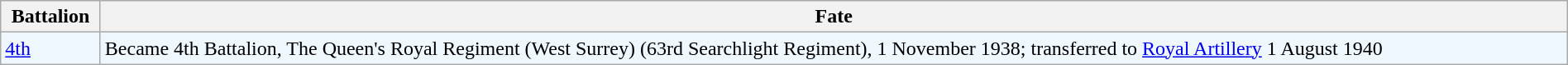<table class="wikitable" style="width:100%;">
<tr>
<th>Battalion</th>
<th>Fate</th>
</tr>
<tr style="background:#f0f8ff;">
<td><a href='#'>4th</a></td>
<td>Became 4th Battalion, The Queen's Royal Regiment (West Surrey) (63rd Searchlight Regiment), 1 November 1938; transferred to <a href='#'>Royal Artillery</a> 1 August 1940</td>
</tr>
</table>
